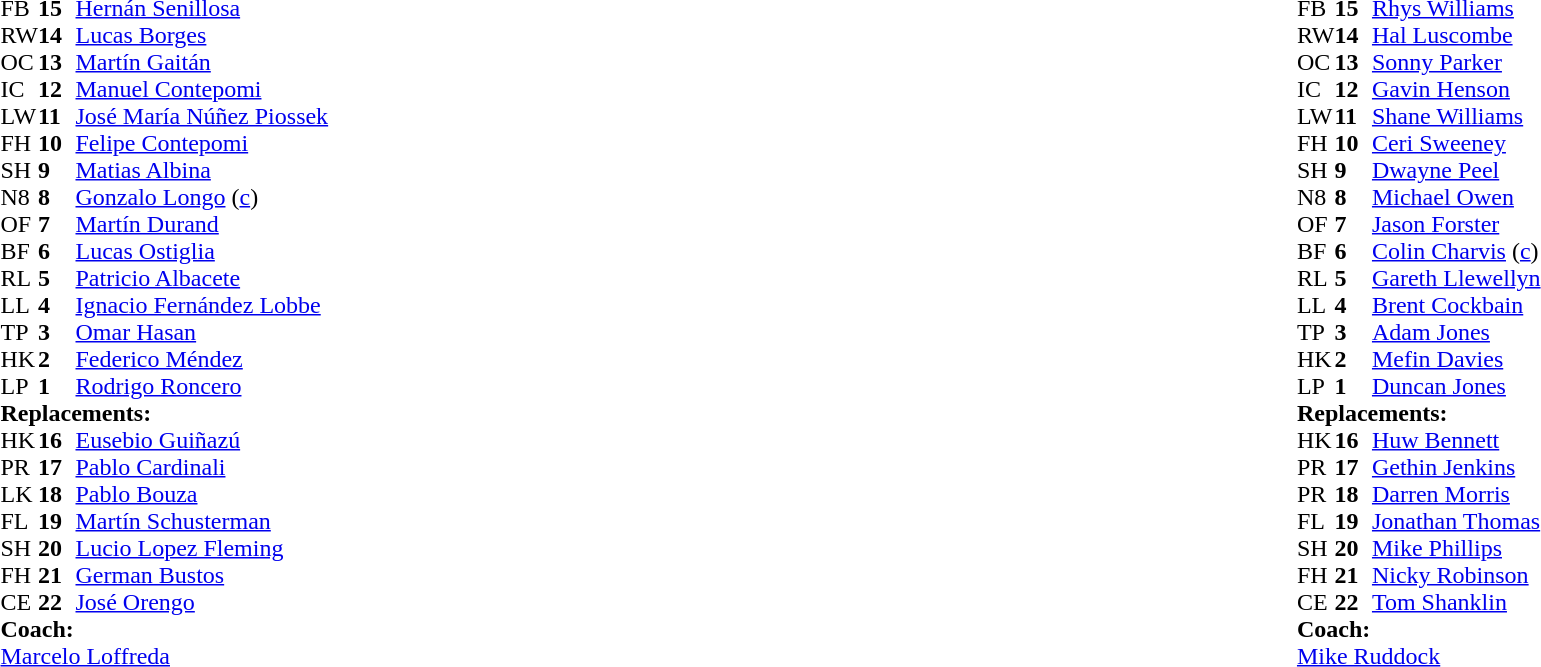<table style="width:100%">
<tr>
<td style="vertical-align:top;width:50%"><br><table cellspacing="0" cellpadding="0">
<tr>
<th width="25"></th>
<th width="25"></th>
</tr>
<tr>
<td>FB</td>
<td><strong>15</strong></td>
<td><a href='#'>Hernán Senillosa</a></td>
</tr>
<tr>
<td>RW</td>
<td><strong>14</strong></td>
<td><a href='#'>Lucas Borges</a></td>
</tr>
<tr>
<td>OC</td>
<td><strong>13</strong></td>
<td><a href='#'>Martín Gaitán</a></td>
<td></td>
<td></td>
</tr>
<tr>
<td>IC</td>
<td><strong>12</strong></td>
<td><a href='#'>Manuel Contepomi</a></td>
</tr>
<tr>
<td>LW</td>
<td><strong>11</strong></td>
<td><a href='#'>José María Núñez Piossek</a></td>
</tr>
<tr>
<td>FH</td>
<td><strong>10</strong></td>
<td><a href='#'>Felipe Contepomi</a></td>
</tr>
<tr>
<td>SH</td>
<td><strong>9</strong></td>
<td><a href='#'>Matias Albina</a></td>
</tr>
<tr>
<td>N8</td>
<td><strong>8</strong></td>
<td><a href='#'>Gonzalo Longo</a> (<a href='#'>c</a>)</td>
</tr>
<tr>
<td>OF</td>
<td><strong>7</strong></td>
<td><a href='#'>Martín Durand</a></td>
<td></td>
<td></td>
</tr>
<tr>
<td>BF</td>
<td><strong>6</strong></td>
<td><a href='#'>Lucas Ostiglia</a></td>
<td></td>
<td></td>
</tr>
<tr>
<td>RL</td>
<td><strong>5</strong></td>
<td><a href='#'>Patricio Albacete</a></td>
</tr>
<tr>
<td>LL</td>
<td><strong>4</strong></td>
<td><a href='#'>Ignacio Fernández Lobbe</a></td>
</tr>
<tr>
<td>TP</td>
<td><strong>3</strong></td>
<td><a href='#'>Omar Hasan</a></td>
<td></td>
<td></td>
</tr>
<tr>
<td>HK</td>
<td><strong>2</strong></td>
<td><a href='#'>Federico Méndez</a></td>
</tr>
<tr>
<td>LP</td>
<td><strong>1</strong></td>
<td><a href='#'>Rodrigo Roncero</a></td>
</tr>
<tr>
<td colspan="3"><strong>Replacements:</strong></td>
</tr>
<tr>
<td>HK</td>
<td><strong>16</strong></td>
<td><a href='#'>Eusebio Guiñazú</a></td>
</tr>
<tr>
<td>PR</td>
<td><strong>17</strong></td>
<td><a href='#'>Pablo Cardinali</a></td>
<td></td>
<td></td>
</tr>
<tr>
<td>LK</td>
<td><strong>18</strong></td>
<td><a href='#'>Pablo Bouza</a></td>
<td></td>
<td></td>
</tr>
<tr>
<td>FL</td>
<td><strong>19</strong></td>
<td><a href='#'>Martín Schusterman</a></td>
<td></td>
<td></td>
</tr>
<tr>
<td>SH</td>
<td><strong>20</strong></td>
<td><a href='#'>Lucio Lopez Fleming</a></td>
</tr>
<tr>
<td>FH</td>
<td><strong>21</strong></td>
<td><a href='#'>German Bustos</a></td>
</tr>
<tr>
<td>CE</td>
<td><strong>22</strong></td>
<td><a href='#'>José Orengo</a></td>
<td></td>
<td></td>
</tr>
<tr>
<td colspan="3"><strong>Coach:</strong></td>
</tr>
<tr>
<td colspan="3"><a href='#'>Marcelo Loffreda</a></td>
</tr>
</table>
</td>
<td style="vertical-align:top"></td>
<td style="vertical-align:top;width:50%"><br><table cellspacing="0" cellpadding="0" style="margin:auto">
<tr>
<th width="25"></th>
<th width="25"></th>
</tr>
<tr>
<td>FB</td>
<td><strong>15</strong></td>
<td><a href='#'>Rhys Williams</a></td>
<td></td>
<td></td>
</tr>
<tr>
<td>RW</td>
<td><strong>14</strong></td>
<td><a href='#'>Hal Luscombe</a></td>
</tr>
<tr>
<td>OC</td>
<td><strong>13</strong></td>
<td><a href='#'>Sonny Parker</a></td>
</tr>
<tr>
<td>IC</td>
<td><strong>12</strong></td>
<td><a href='#'>Gavin Henson</a></td>
</tr>
<tr>
<td>LW</td>
<td><strong>11</strong></td>
<td><a href='#'>Shane Williams</a></td>
</tr>
<tr>
<td>FH</td>
<td><strong>10</strong></td>
<td><a href='#'>Ceri Sweeney</a></td>
<td></td>
<td></td>
</tr>
<tr>
<td>SH</td>
<td><strong>9</strong></td>
<td><a href='#'>Dwayne Peel</a></td>
<td></td>
<td></td>
</tr>
<tr>
<td>N8</td>
<td><strong>8</strong></td>
<td><a href='#'>Michael Owen</a></td>
</tr>
<tr>
<td>OF</td>
<td><strong>7</strong></td>
<td><a href='#'>Jason Forster</a></td>
</tr>
<tr>
<td>BF</td>
<td><strong>6</strong></td>
<td><a href='#'>Colin Charvis</a> (<a href='#'>c</a>)</td>
<td></td>
</tr>
<tr>
<td>RL</td>
<td><strong>5</strong></td>
<td><a href='#'>Gareth Llewellyn</a></td>
</tr>
<tr>
<td>LL</td>
<td><strong>4</strong></td>
<td><a href='#'>Brent Cockbain</a></td>
</tr>
<tr>
<td>TP</td>
<td><strong>3</strong></td>
<td><a href='#'>Adam Jones</a></td>
<td></td>
<td></td>
</tr>
<tr>
<td>HK</td>
<td><strong>2</strong></td>
<td><a href='#'>Mefin Davies</a></td>
<td></td>
<td></td>
</tr>
<tr>
<td>LP</td>
<td><strong>1</strong></td>
<td><a href='#'>Duncan Jones</a></td>
<td></td>
<td></td>
</tr>
<tr>
<td colspan="3"><strong>Replacements:</strong></td>
</tr>
<tr>
<td>HK</td>
<td><strong>16</strong></td>
<td><a href='#'>Huw Bennett</a></td>
<td></td>
<td></td>
</tr>
<tr>
<td>PR</td>
<td><strong>17</strong></td>
<td><a href='#'>Gethin Jenkins</a></td>
<td></td>
<td></td>
</tr>
<tr>
<td>PR</td>
<td><strong>18</strong></td>
<td><a href='#'>Darren Morris</a></td>
<td></td>
<td></td>
</tr>
<tr>
<td>FL</td>
<td><strong>19</strong></td>
<td><a href='#'>Jonathan Thomas</a></td>
</tr>
<tr>
<td>SH</td>
<td><strong>20</strong></td>
<td><a href='#'>Mike Phillips</a></td>
<td></td>
<td></td>
</tr>
<tr>
<td>FH</td>
<td><strong>21</strong></td>
<td><a href='#'>Nicky Robinson</a></td>
<td></td>
<td></td>
</tr>
<tr>
<td>CE</td>
<td><strong>22</strong></td>
<td><a href='#'>Tom Shanklin</a></td>
<td></td>
<td></td>
</tr>
<tr>
<td colspan="3"><strong>Coach:</strong></td>
</tr>
<tr>
<td colspan="3"><a href='#'>Mike Ruddock</a></td>
</tr>
</table>
</td>
</tr>
</table>
